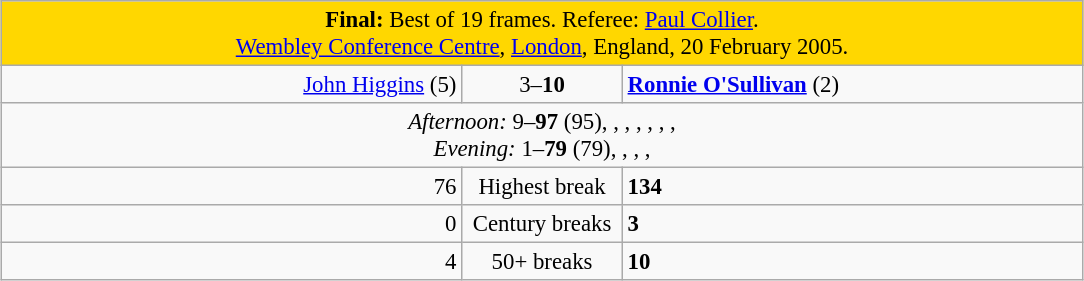<table class="wikitable" style="font-size: 95%; margin: 1em auto 1em auto;">
<tr>
<td colspan="3" align="center" bgcolor="#ffd700"><strong>Final:</strong> Best of 19 frames. Referee: <a href='#'>Paul Collier</a>.<br><a href='#'>Wembley Conference Centre</a>, <a href='#'>London</a>, England, 20 February 2005.</td>
</tr>
<tr>
<td width="300" align="right"><a href='#'>John Higgins</a> (5)<br></td>
<td width="100" align="center">3–<strong>10</strong></td>
<td width="300"><strong><a href='#'>Ronnie O'Sullivan</a></strong> (2)<br></td>
</tr>
<tr>
<td colspan="3" align="center" style="font-size: 100%"><em>Afternoon:</em> 9–<strong>97</strong> (95), , , , , , ,  <br><em>Evening:</em> 1–<strong>79</strong> (79), , , , </td>
</tr>
<tr>
<td align="right">76</td>
<td align="center">Highest break</td>
<td><strong>134</strong></td>
</tr>
<tr>
<td align="right">0</td>
<td align="center">Century breaks</td>
<td><strong>3</strong></td>
</tr>
<tr>
<td align="right">4</td>
<td align="center">50+ breaks</td>
<td><strong>10</strong></td>
</tr>
</table>
